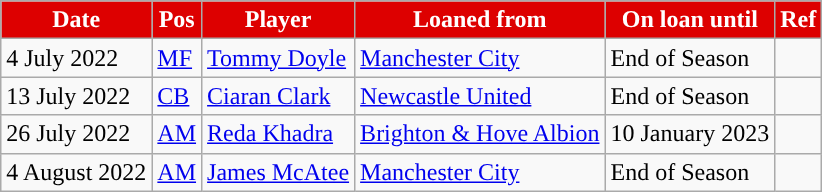<table class="wikitable plainrowheaders sortable">
<tr>
<th style="background:#DD0000; color:#FFFFFF; ">Date</th>
<th style="background:#DD0000; color:#FFFFFF; ">Pos</th>
<th style="background:#DD0000; color:#FFFFFF; ">Player</th>
<th style="background:#DD0000; color:#FFFFFF; ">Loaned from</th>
<th style="background:#DD0000; color:#FFFFFF; ">On loan until</th>
<th style="background:#DD0000; color:#FFFFFF; ">Ref</th>
</tr>
<tr>
<td>4 July 2022</td>
<td><a href='#'>MF</a></td>
<td> <a href='#'>Tommy Doyle</a></td>
<td> <a href='#'>Manchester City</a></td>
<td>End of Season</td>
<td></td>
</tr>
<tr>
<td>13 July 2022</td>
<td><a href='#'>CB</a></td>
<td> <a href='#'>Ciaran Clark</a></td>
<td> <a href='#'>Newcastle United</a></td>
<td>End of Season</td>
<td></td>
</tr>
<tr>
<td>26 July 2022</td>
<td><a href='#'>AM</a></td>
<td> <a href='#'>Reda Khadra</a></td>
<td> <a href='#'>Brighton & Hove Albion</a></td>
<td>10 January 2023</td>
<td></td>
</tr>
<tr>
<td>4 August 2022</td>
<td><a href='#'>AM</a></td>
<td> <a href='#'>James McAtee</a></td>
<td> <a href='#'>Manchester City</a></td>
<td>End of Season</td>
<td></td>
</tr>
</table>
